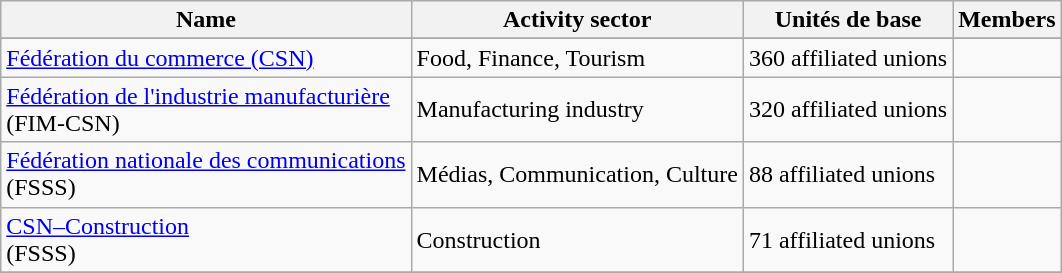<table class="wikitable sortable">
<tr style="background:#ececec;">
<th>Name</th>
<th>Activity sector</th>
<th>Unités de base</th>
<th>Members</th>
</tr>
<tr>
</tr>
<tr>
<td><a href='#'>Fédération du commerce (CSN)</a></td>
<td>Food, Finance, Tourism</td>
<td>360 affiliated unions</td>
<td align="center"></td>
</tr>
<tr>
<td><a href='#'>Fédération de l'industrie manufacturière</a><br>(FIM-CSN)</td>
<td>Manufacturing industry</td>
<td>320 affiliated unions</td>
<td align="center"></td>
</tr>
<tr>
<td><a href='#'>Fédération nationale des communications</a><br>(FSSS)</td>
<td>Médias, Communication, Culture</td>
<td>88 affiliated unions</td>
<td align="center"></td>
</tr>
<tr>
<td><a href='#'>CSN–Construction</a><br>(FSSS)</td>
<td>Construction</td>
<td>71 affiliated unions</td>
<td align="center"></td>
</tr>
<tr>
</tr>
</table>
